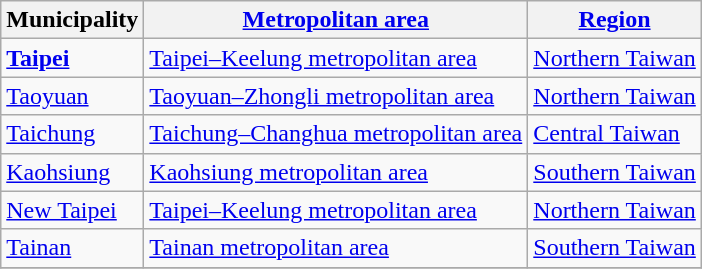<table class=wikitable>
<tr>
<th>Municipality</th>
<th><a href='#'>Metropolitan area</a></th>
<th><a href='#'>Region</a></th>
</tr>
<tr>
<td><strong><a href='#'>Taipei</a></strong></td>
<td><a href='#'>Taipei–Keelung metropolitan area</a></td>
<td><a href='#'>Northern Taiwan</a></td>
</tr>
<tr>
<td><a href='#'>Taoyuan</a></td>
<td><a href='#'>Taoyuan–Zhongli metropolitan area</a></td>
<td><a href='#'>Northern Taiwan</a></td>
</tr>
<tr>
<td><a href='#'>Taichung</a></td>
<td><a href='#'>Taichung–Changhua metropolitan area</a></td>
<td><a href='#'>Central Taiwan</a></td>
</tr>
<tr>
<td><a href='#'>Kaohsiung</a></td>
<td><a href='#'>Kaohsiung metropolitan area</a></td>
<td><a href='#'>Southern Taiwan</a></td>
</tr>
<tr>
<td><a href='#'>New Taipei</a></td>
<td><a href='#'>Taipei–Keelung metropolitan area</a></td>
<td><a href='#'>Northern Taiwan</a></td>
</tr>
<tr>
<td><a href='#'>Tainan</a></td>
<td><a href='#'>Tainan metropolitan area</a></td>
<td><a href='#'>Southern Taiwan</a></td>
</tr>
<tr>
</tr>
</table>
